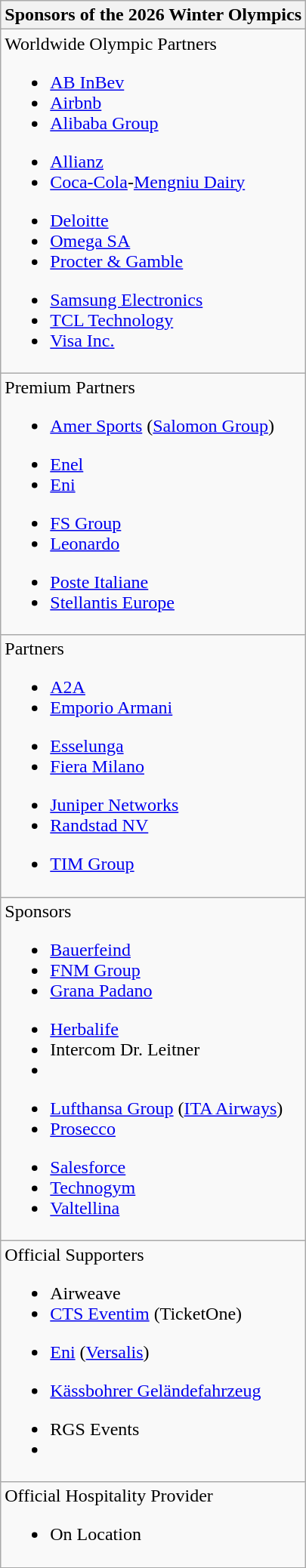<table class="wikitable collapsible " style="float:center; margin:10px;">
<tr>
<th>Sponsors of the 2026 Winter Olympics</th>
</tr>
<tr>
<td>Worldwide Olympic Partners<br>
<ul><li><a href='#'>AB InBev</a></li><li><a href='#'>Airbnb</a></li><li><a href='#'>Alibaba Group</a></li></ul><ul><li><a href='#'>Allianz</a></li><li><a href='#'>Coca-Cola</a>-<a href='#'>Mengniu Dairy</a></li></ul><ul><li><a href='#'>Deloitte</a></li><li><a href='#'>Omega SA</a></li><li><a href='#'>Procter & Gamble</a></li></ul><ul><li><a href='#'>Samsung Electronics</a></li><li><a href='#'>TCL Technology</a></li><li><a href='#'>Visa Inc.</a></li></ul></td>
</tr>
<tr>
<td>Premium Partners<br>
<ul><li><a href='#'>Amer Sports</a> (<a href='#'>Salomon Group</a>)</li></ul><ul><li><a href='#'>Enel</a></li><li><a href='#'>Eni</a></li></ul><ul><li><a href='#'>FS Group</a></li><li><a href='#'>Leonardo</a></li></ul><ul><li><a href='#'>Poste Italiane</a></li><li><a href='#'>Stellantis Europe</a></li></ul></td>
</tr>
<tr>
<td>Partners<br>
<ul><li><a href='#'>A2A</a></li><li><a href='#'>Emporio Armani</a></li></ul><ul><li><a href='#'>Esselunga</a></li><li><a href='#'>Fiera Milano</a></li></ul><ul><li><a href='#'>Juniper Networks</a></li><li><a href='#'>Randstad NV</a></li></ul><ul><li><a href='#'>TIM Group</a></li></ul></td>
</tr>
<tr>
<td>Sponsors<br>
<ul><li><a href='#'>Bauerfeind</a></li><li><a href='#'>FNM Group</a></li><li><a href='#'>Grana Padano</a></li></ul><ul><li><a href='#'>Herbalife</a></li><li>Intercom Dr. Leitner</li><li></li></ul><ul><li><a href='#'>Lufthansa Group</a> (<a href='#'>ITA Airways</a>)</li><li><a href='#'>Prosecco</a></li></ul><ul><li><a href='#'>Salesforce</a></li><li><a href='#'>Technogym</a></li><li><a href='#'>Valtellina</a></li></ul></td>
</tr>
<tr>
<td>Official Supporters<br>
<ul><li>Airweave</li><li><a href='#'>CTS Eventim</a> (TicketOne)</li></ul><ul><li><a href='#'>Eni</a> (<a href='#'>Versalis</a>)</li></ul><ul><li><a href='#'>Kässbohrer Geländefahrzeug</a></li></ul><ul><li>RGS Events</li><li></li></ul></td>
</tr>
<tr>
<td>Official Hospitality Provider<br>
<ul><li>On Location</li></ul></td>
</tr>
</table>
